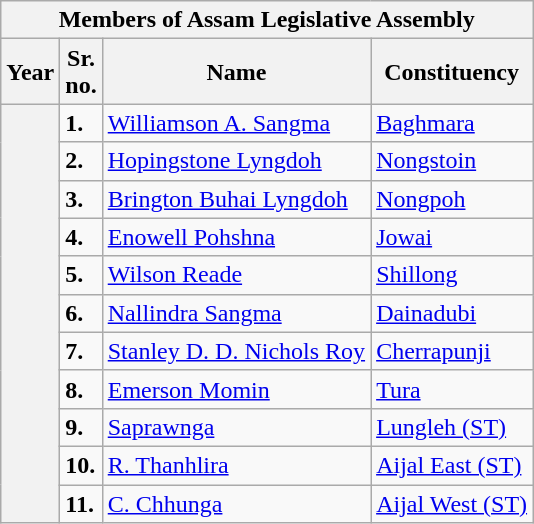<table class="wikitable sortable">
<tr>
<th colspan="4">Members of Assam Legislative Assembly</th>
</tr>
<tr>
<th>Year</th>
<th>Sr.<br>no.</th>
<th>Name</th>
<th>Constituency</th>
</tr>
<tr>
<th rowspan="11"></th>
<td><strong>1.</strong></td>
<td><a href='#'>Williamson A. Sangma</a></td>
<td><a href='#'>Baghmara</a></td>
</tr>
<tr>
<td><strong>2.</strong></td>
<td><a href='#'>Hopingstone Lyngdoh</a></td>
<td><a href='#'>Nongstoin</a></td>
</tr>
<tr>
<td><strong>3.</strong></td>
<td><a href='#'>Brington Buhai Lyngdoh</a></td>
<td><a href='#'>Nongpoh</a></td>
</tr>
<tr>
<td><strong>4.</strong></td>
<td><a href='#'>Enowell Pohshna</a></td>
<td><a href='#'>Jowai</a></td>
</tr>
<tr>
<td><strong>5.</strong></td>
<td><a href='#'>Wilson Reade</a></td>
<td><a href='#'>Shillong</a></td>
</tr>
<tr>
<td><strong>6.</strong></td>
<td><a href='#'>Nallindra Sangma</a></td>
<td><a href='#'>Dainadubi</a></td>
</tr>
<tr>
<td><strong>7.</strong></td>
<td><a href='#'>Stanley D. D. Nichols Roy</a></td>
<td><a href='#'>Cherrapunji</a></td>
</tr>
<tr>
<td><strong>8.</strong></td>
<td><a href='#'>Emerson Momin</a></td>
<td><a href='#'>Tura</a></td>
</tr>
<tr>
<td><strong>9.</strong></td>
<td><a href='#'>Saprawnga</a></td>
<td><a href='#'>Lungleh (ST)</a></td>
</tr>
<tr>
<td><strong>10.</strong></td>
<td><a href='#'>R. Thanhlira</a></td>
<td><a href='#'>Aijal East (ST)</a></td>
</tr>
<tr>
<td><strong>11.</strong></td>
<td><a href='#'>C. Chhunga</a></td>
<td><a href='#'>Aijal West (ST)</a></td>
</tr>
</table>
